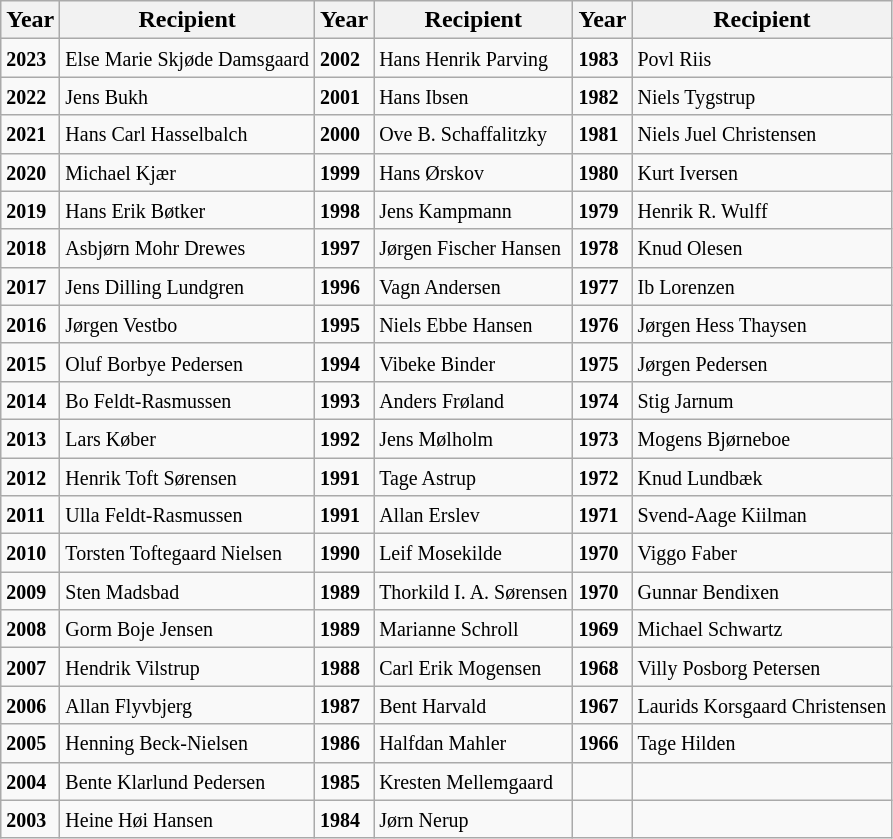<table class="wikitable">
<tr>
<th>Year</th>
<th>Recipient</th>
<th>Year</th>
<th>Recipient</th>
<th>Year</th>
<th>Recipient</th>
</tr>
<tr>
<td><strong><small>2023</small></strong></td>
<td><small>Else Marie Skjøde Damsgaard</small></td>
<td><strong><small>2002</small></strong></td>
<td><small>Hans Henrik Parving</small></td>
<td><strong><small>1983</small></strong></td>
<td><small>Povl Riis</small></td>
</tr>
<tr>
<td><strong><small>2022</small></strong></td>
<td><small>Jens Bukh</small></td>
<td><strong><small>2001</small></strong></td>
<td><small>Hans Ibsen</small></td>
<td><strong><small>1982</small></strong></td>
<td><small>Niels Tygstrup</small></td>
</tr>
<tr>
<td><strong><small>2021</small></strong></td>
<td><small>Hans Carl Hasselbalch</small></td>
<td><strong><small>2000</small></strong></td>
<td><small>Ove B. Schaffalitzky</small></td>
<td><strong><small>1981</small></strong></td>
<td><small>Niels Juel Christensen</small></td>
</tr>
<tr>
<td><strong><small>2020</small></strong></td>
<td><small>Michael Kjær</small></td>
<td><strong><small>1999</small></strong></td>
<td><small>Hans Ørskov</small></td>
<td><strong><small>1980</small></strong></td>
<td><small>Kurt Iversen</small></td>
</tr>
<tr>
<td><strong><small>2019</small></strong></td>
<td><small>Hans Erik Bøtker</small></td>
<td><strong><small>1998</small></strong></td>
<td><small>Jens Kampmann</small></td>
<td><strong><small>1979</small></strong></td>
<td><small>Henrik R. Wulff</small></td>
</tr>
<tr>
<td><strong><small>2018</small></strong></td>
<td><small>Asbjørn Mohr Drewes</small></td>
<td><strong><small>1997</small></strong></td>
<td><small>Jørgen Fischer Hansen</small></td>
<td><strong><small>1978</small></strong></td>
<td><small>Knud Olesen</small></td>
</tr>
<tr>
<td><strong><small>2017</small></strong></td>
<td><small>Jens Dilling Lundgren</small></td>
<td><strong><small>1996</small></strong></td>
<td><small>Vagn Andersen</small></td>
<td><strong><small>1977</small></strong></td>
<td><small>Ib Lorenzen</small></td>
</tr>
<tr>
<td><strong><small>2016</small></strong></td>
<td><small>Jørgen Vestbo</small></td>
<td><strong><small>1995</small></strong></td>
<td><small>Niels Ebbe Hansen</small></td>
<td><strong><small>1976</small></strong></td>
<td><small>Jørgen Hess Thaysen</small></td>
</tr>
<tr>
<td><strong><small>2015</small></strong></td>
<td><small>Oluf Borbye Pedersen</small></td>
<td><strong><small>1994</small></strong></td>
<td><small>Vibeke Binder</small></td>
<td><strong><small>1975</small></strong></td>
<td><small>Jørgen Pedersen</small></td>
</tr>
<tr>
<td><strong><small>2014</small></strong></td>
<td><small>Bo Feldt-Rasmussen</small></td>
<td><strong><small>1993</small></strong></td>
<td><small>Anders Frøland</small></td>
<td><strong><small>1974</small></strong></td>
<td><small>Stig Jarnum</small></td>
</tr>
<tr>
<td><strong><small>2013</small></strong></td>
<td><small>Lars Køber</small></td>
<td><strong><small>1992</small></strong></td>
<td><small>Jens Mølholm</small></td>
<td><strong><small>1973</small></strong></td>
<td><small>Mogens Bjørneboe</small></td>
</tr>
<tr>
<td><strong><small>2012</small></strong></td>
<td><small>Henrik Toft Sørensen</small></td>
<td><strong><small>1991</small></strong></td>
<td><small>Tage Astrup</small></td>
<td><strong><small>1972</small></strong></td>
<td><small>Knud Lundbæk</small></td>
</tr>
<tr>
<td><strong><small>2011</small></strong></td>
<td><small>Ulla Feldt-Rasmussen</small></td>
<td><strong><small>1991</small></strong></td>
<td><small>Allan Erslev</small></td>
<td><strong><small>1971</small></strong></td>
<td><small>Svend-Aage Kiilman</small></td>
</tr>
<tr>
<td><strong><small>2010</small></strong></td>
<td><small>Torsten Toftegaard Nielsen</small></td>
<td><strong><small>1990</small></strong></td>
<td><small>Leif Mosekilde</small></td>
<td><strong><small>1970</small></strong></td>
<td><small>Viggo Faber</small></td>
</tr>
<tr>
<td><strong><small>2009</small></strong></td>
<td><small>Sten Madsbad</small></td>
<td><strong><small>1989</small></strong></td>
<td><small>Thorkild I. A. Sørensen</small></td>
<td><strong><small>1970</small></strong></td>
<td><small>Gunnar Bendixen</small></td>
</tr>
<tr>
<td><strong><small>2008</small></strong></td>
<td><small>Gorm Boje Jensen</small></td>
<td><strong><small>1989</small></strong></td>
<td><small>Marianne Schroll</small></td>
<td><strong><small>1969</small></strong></td>
<td><small>Michael Schwartz</small></td>
</tr>
<tr>
<td><strong><small>2007</small></strong></td>
<td><small>Hendrik Vilstrup</small></td>
<td><strong><small>1988</small></strong></td>
<td><small>Carl Erik Mogensen</small></td>
<td><strong><small>1968</small></strong></td>
<td><small>Villy Posborg Petersen</small></td>
</tr>
<tr>
<td><strong><small>2006</small></strong></td>
<td><small>Allan Flyvbjerg</small></td>
<td><strong><small>1987</small></strong></td>
<td><small>Bent Harvald</small></td>
<td><strong><small>1967</small></strong></td>
<td><small>Laurids Korsgaard Christensen</small></td>
</tr>
<tr>
<td><strong><small>2005</small></strong></td>
<td><small>Henning Beck-Nielsen</small></td>
<td><strong><small>1986</small></strong></td>
<td><small>Halfdan Mahler</small></td>
<td><strong><small>1966</small></strong></td>
<td><small>Tage Hilden</small></td>
</tr>
<tr>
<td><strong><small>2004</small></strong></td>
<td><small>Bente Klarlund Pedersen</small></td>
<td><strong><small>1985</small></strong></td>
<td><small>Kresten Mellemgaard</small></td>
<td></td>
<td></td>
</tr>
<tr>
<td><strong><small>2003</small></strong></td>
<td><small>Heine Høi Hansen</small></td>
<td><strong><small>1984</small></strong></td>
<td><small>Jørn Nerup</small></td>
<td></td>
<td></td>
</tr>
</table>
